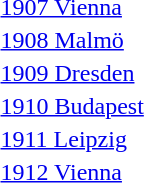<table>
<tr>
<td><a href='#'>1907 Vienna</a></td>
<td></td>
<td></td>
<td></td>
</tr>
<tr>
<td><a href='#'>1908 Malmö</a></td>
<td></td>
<td></td>
<td></td>
</tr>
<tr>
<td><a href='#'>1909 Dresden</a></td>
<td></td>
<td></td>
<td></td>
</tr>
<tr>
<td><a href='#'>1910 Budapest</a></td>
<td></td>
<td></td>
<td></td>
</tr>
<tr>
<td><a href='#'>1911 Leipzig</a></td>
<td></td>
<td></td>
<td></td>
</tr>
<tr>
<td><a href='#'>1912 Vienna</a></td>
<td></td>
<td></td>
<td></td>
</tr>
</table>
